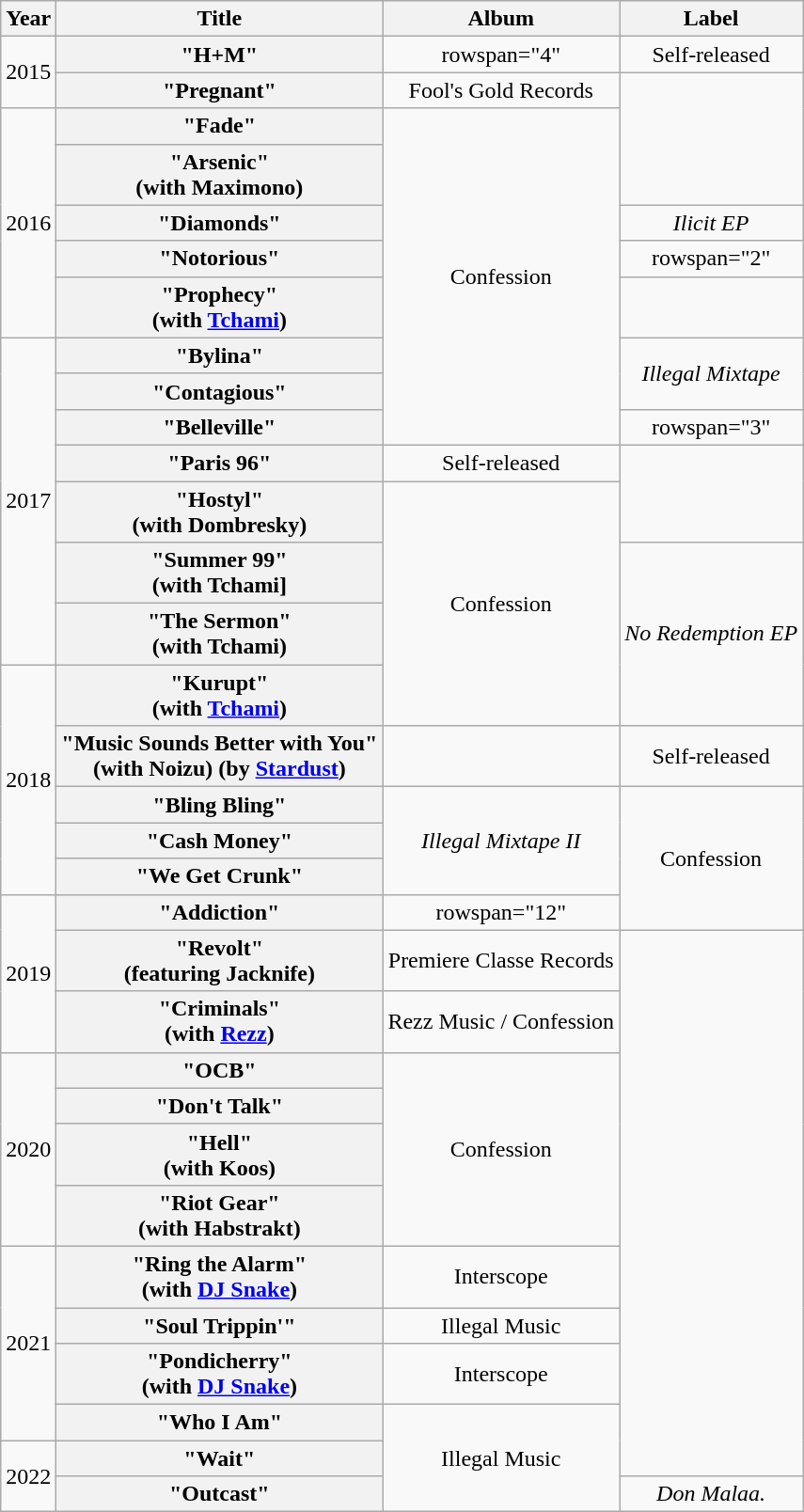<table class="wikitable plainrowheaders" style="text-align:center;">
<tr>
<th scope="col">Year</th>
<th scope="col">Title</th>
<th scope="col">Album</th>
<th scope="col">Label</th>
</tr>
<tr>
<td rowspan="2">2015</td>
<th scope="row">"H+M"</th>
<td>rowspan="4" </td>
<td>Self-released</td>
</tr>
<tr>
<th scope="row">"Pregnant"</th>
<td>Fool's Gold Records</td>
</tr>
<tr>
<td rowspan="5">2016</td>
<th scope="row">"Fade"</th>
<td rowspan="8">Confession</td>
</tr>
<tr>
<th scope="row">"Arsenic"<br><span>(with Maximono)</span></th>
</tr>
<tr>
<th scope="row">"Diamonds"</th>
<td><em>Ilicit EP</em></td>
</tr>
<tr>
<th scope="row">"Notorious"</th>
<td>rowspan="2" </td>
</tr>
<tr>
<th scope="row">"Prophecy"<br><span>(with <a href='#'>Tchami</a>)</span></th>
</tr>
<tr>
<td rowspan="7">2017</td>
<th scope="row">"Bylina"</th>
<td rowspan="2"><em>Illegal Mixtape</em></td>
</tr>
<tr>
<th scope="row">"Contagious"</th>
</tr>
<tr>
<th scope="row">"Belleville"</th>
<td>rowspan="3" </td>
</tr>
<tr>
<th scope="row">"Paris 96"</th>
<td>Self-released</td>
</tr>
<tr>
<th scope="row">"Hostyl"<br><span>(with Dombresky)</span></th>
<td rowspan="4">Confession</td>
</tr>
<tr>
<th scope="row">"Summer 99"<br><span>(with Tchami]</span></th>
<td rowspan="3"><em>No Redemption EP</em></td>
</tr>
<tr>
<th scope="row">"The Sermon"<br><span>(with Tchami)</span></th>
</tr>
<tr>
<td rowspan="5">2018</td>
<th scope="row">"Kurupt"<br><span>(with <a href='#'>Tchami</a>)</span></th>
</tr>
<tr>
<th scope="row">"Music Sounds Better with You" <br><span>(with Noizu)</span> (by <a href='#'>Stardust</a>)</th>
<td></td>
<td>Self-released</td>
</tr>
<tr>
<th scope="row">"Bling Bling"</th>
<td rowspan="3"><em>Illegal Mixtape II</em></td>
<td rowspan="4">Confession</td>
</tr>
<tr>
<th scope="row">"Cash Money"</th>
</tr>
<tr>
<th scope="row">"We Get Crunk"</th>
</tr>
<tr>
<td rowspan="3">2019</td>
<th scope="row">"Addiction"</th>
<td>rowspan="12" </td>
</tr>
<tr>
<th scope="row">"Revolt" <br><span>(featuring Jacknife)</span></th>
<td>Premiere Classe Records</td>
</tr>
<tr>
<th scope="row">"Criminals" <br><span>(with <a href='#'>Rezz</a>)</span></th>
<td>Rezz Music / Confession</td>
</tr>
<tr>
<td rowspan="4">2020</td>
<th scope="row">"OCB"</th>
<td rowspan="4">Confession</td>
</tr>
<tr>
<th scope="row">"Don't Talk"</th>
</tr>
<tr>
<th scope="row">"Hell" <br><span>(with Koos)</span></th>
</tr>
<tr>
<th scope="row">"Riot Gear" <br><span>(with Habstrakt)</span></th>
</tr>
<tr>
<td rowspan="4">2021</td>
<th scope="row">"Ring the Alarm" <br><span>(with <a href='#'>DJ Snake</a>)</span></th>
<td>Interscope</td>
</tr>
<tr>
<th scope="row">"Soul Trippin'"</th>
<td>Illegal Music</td>
</tr>
<tr>
<th scope="row">"Pondicherry" <br><span>(with <a href='#'>DJ Snake</a>)</span></th>
<td>Interscope</td>
</tr>
<tr>
<th scope="row">"Who I Am"</th>
<td rowspan="3">Illegal Music</td>
</tr>
<tr>
<td rowspan="2">2022</td>
<th scope="row">"Wait"</th>
</tr>
<tr>
<th scope="row">"Outcast"<br></th>
<td><em>Don Malaa.</em></td>
</tr>
</table>
